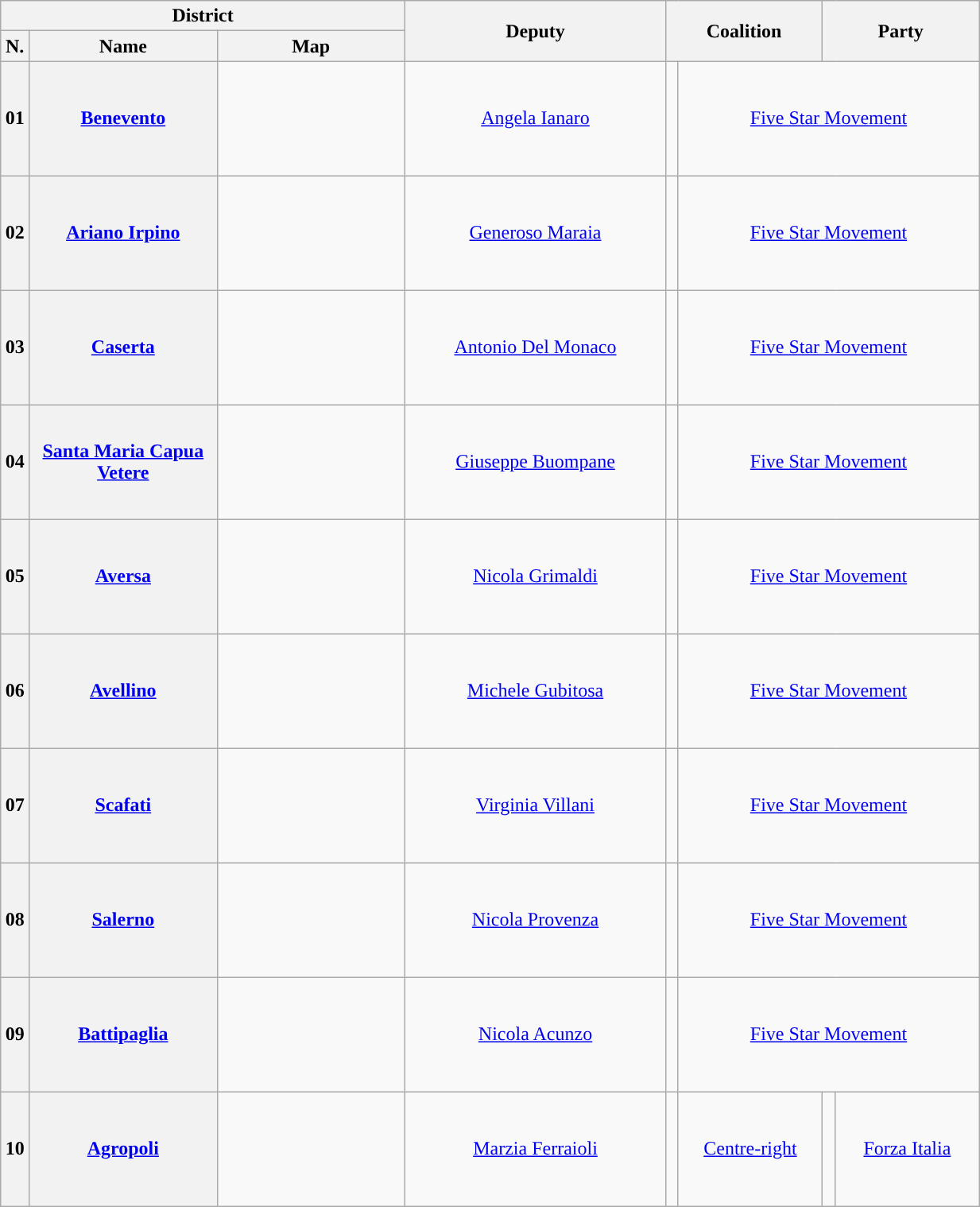<table class="wikitable" style="text-align:center; style="width=65%">
<tr>
<th width=35% colspan="3">District</th>
<th width=25% rowspan="2">Deputy</th>
<th width=15% colspan="2" rowspan="2">Coalition</th>
<th width=15% colspan="2" rowspan="2">Party</th>
</tr>
<tr>
<th width=1%>N.</th>
<th width=18%>Name</th>
<th width=18%>Map</th>
</tr>
<tr style="height:6em;">
<th>01</th>
<th><a href='#'>Benevento</a></th>
<td></td>
<td><a href='#'>Angela Ianaro</a></td>
<td style="background:"></td>
<td colspan=3><a href='#'>Five Star Movement</a></td>
</tr>
<tr style="height:6em;">
<th>02</th>
<th><a href='#'>Ariano Irpino</a></th>
<td></td>
<td><a href='#'>Generoso Maraia</a></td>
<td style="background:"></td>
<td colspan=3><a href='#'>Five Star Movement</a></td>
</tr>
<tr style="height:6em;">
<th>03</th>
<th><a href='#'>Caserta</a></th>
<td></td>
<td><a href='#'>Antonio Del Monaco</a></td>
<td style="background:"></td>
<td colspan=3><a href='#'>Five Star Movement</a></td>
</tr>
<tr style="height:6em;">
<th>04</th>
<th><a href='#'>Santa Maria Capua Vetere</a></th>
<td></td>
<td><a href='#'>Giuseppe Buompane</a></td>
<td style="background:"></td>
<td colspan=3><a href='#'>Five Star Movement</a></td>
</tr>
<tr style="height:6em;">
<th>05</th>
<th><a href='#'>Aversa</a></th>
<td></td>
<td><a href='#'>Nicola Grimaldi</a></td>
<td style="background:"></td>
<td colspan=3><a href='#'>Five Star Movement</a></td>
</tr>
<tr style="height:6em;">
<th>06</th>
<th><a href='#'>Avellino</a></th>
<td></td>
<td><a href='#'>Michele Gubitosa</a></td>
<td style="background:"></td>
<td colspan=3><a href='#'>Five Star Movement</a></td>
</tr>
<tr style="height:6em;">
<th>07</th>
<th><a href='#'>Scafati</a></th>
<td></td>
<td><a href='#'>Virginia Villani</a></td>
<td style="background:"></td>
<td colspan=3><a href='#'>Five Star Movement</a></td>
</tr>
<tr style="height:6em;">
<th>08</th>
<th><a href='#'>Salerno</a></th>
<td></td>
<td><a href='#'>Nicola Provenza</a></td>
<td style="background:"></td>
<td colspan=3><a href='#'>Five Star Movement</a></td>
</tr>
<tr style="height:6em;">
<th>09</th>
<th><a href='#'>Battipaglia</a></th>
<td></td>
<td><a href='#'>Nicola Acunzo</a></td>
<td style="background:"></td>
<td colspan=3><a href='#'>Five Star Movement</a></td>
</tr>
<tr style="height:6em;">
<th>10</th>
<th><a href='#'>Agropoli</a></th>
<td></td>
<td><a href='#'>Marzia Ferraioli</a></td>
<td style="background:"></td>
<td><a href='#'>Centre-right</a></td>
<td style="background:"></td>
<td><a href='#'>Forza Italia</a></td>
</tr>
</table>
